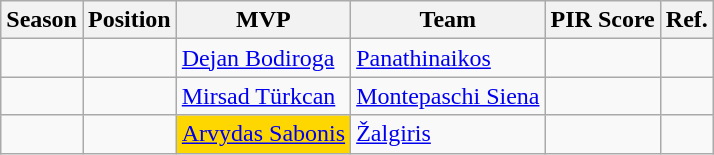<table class="wikitable sortable">
<tr>
<th>Season</th>
<th>Position</th>
<th>MVP</th>
<th>Team</th>
<th>PIR Score</th>
<th>Ref.</th>
</tr>
<tr>
<td></td>
<td></td>
<td> <a href='#'>Dejan Bodiroga</a></td>
<td> <a href='#'>Panathinaikos</a></td>
<td></td>
<td></td>
</tr>
<tr>
<td></td>
<td></td>
<td> <a href='#'>Mirsad Türkcan</a></td>
<td> <a href='#'>Montepaschi Siena</a></td>
<td></td>
<td></td>
</tr>
<tr>
<td></td>
<td></td>
<td bgcolor="#FFD700"> <a href='#'>Arvydas Sabonis</a></td>
<td> <a href='#'>Žalgiris</a></td>
<td></td>
<td></td>
</tr>
</table>
